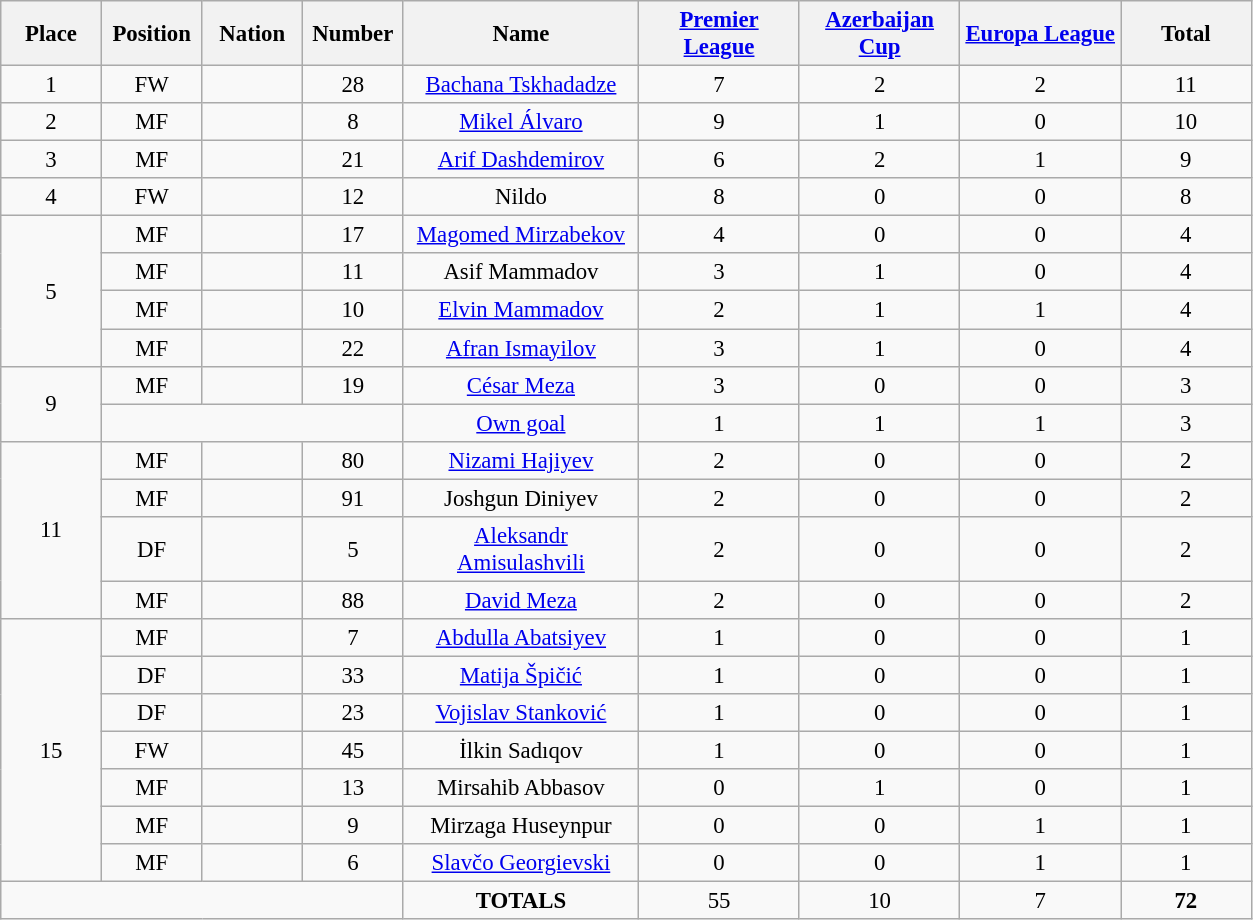<table class="wikitable" style="font-size: 95%; text-align: center;">
<tr>
<th width=60>Place</th>
<th width=60>Position</th>
<th width=60>Nation</th>
<th width=60>Number</th>
<th width=150>Name</th>
<th width=100><a href='#'>Premier League</a></th>
<th width=100><a href='#'>Azerbaijan Cup</a></th>
<th width=100><a href='#'>Europa League</a></th>
<th width=80>Total</th>
</tr>
<tr>
<td>1</td>
<td>FW</td>
<td></td>
<td>28</td>
<td><a href='#'>Bachana Tskhadadze</a></td>
<td>7</td>
<td>2</td>
<td>2</td>
<td>11</td>
</tr>
<tr>
<td>2</td>
<td>MF</td>
<td></td>
<td>8</td>
<td><a href='#'>Mikel Álvaro</a></td>
<td>9</td>
<td>1</td>
<td>0</td>
<td>10</td>
</tr>
<tr>
<td>3</td>
<td>MF</td>
<td></td>
<td>21</td>
<td><a href='#'>Arif Dashdemirov</a></td>
<td>6</td>
<td>2</td>
<td>1</td>
<td>9</td>
</tr>
<tr>
<td>4</td>
<td>FW</td>
<td></td>
<td>12</td>
<td>Nildo</td>
<td>8</td>
<td>0</td>
<td>0</td>
<td>8</td>
</tr>
<tr>
<td rowspan="4">5</td>
<td>MF</td>
<td></td>
<td>17</td>
<td><a href='#'>Magomed Mirzabekov</a></td>
<td>4</td>
<td>0</td>
<td>0</td>
<td>4</td>
</tr>
<tr>
<td>MF</td>
<td></td>
<td>11</td>
<td>Asif Mammadov</td>
<td>3</td>
<td>1</td>
<td>0</td>
<td>4</td>
</tr>
<tr>
<td>MF</td>
<td></td>
<td>10</td>
<td><a href='#'>Elvin Mammadov</a></td>
<td>2</td>
<td>1</td>
<td>1</td>
<td>4</td>
</tr>
<tr>
<td>MF</td>
<td></td>
<td>22</td>
<td><a href='#'>Afran Ismayilov</a></td>
<td>3</td>
<td>1</td>
<td>0</td>
<td>4</td>
</tr>
<tr>
<td rowspan="2">9</td>
<td>MF</td>
<td></td>
<td>19</td>
<td><a href='#'>César Meza</a></td>
<td>3</td>
<td>0</td>
<td>0</td>
<td>3</td>
</tr>
<tr>
<td colspan="3"></td>
<td><a href='#'>Own goal</a></td>
<td>1</td>
<td>1</td>
<td>1</td>
<td>3</td>
</tr>
<tr>
<td rowspan="4">11</td>
<td>MF</td>
<td></td>
<td>80</td>
<td><a href='#'>Nizami Hajiyev</a></td>
<td>2</td>
<td>0</td>
<td>0</td>
<td>2</td>
</tr>
<tr>
<td>MF</td>
<td></td>
<td>91</td>
<td>Joshgun Diniyev</td>
<td>2</td>
<td>0</td>
<td>0</td>
<td>2</td>
</tr>
<tr>
<td>DF</td>
<td></td>
<td>5</td>
<td><a href='#'>Aleksandr Amisulashvili</a></td>
<td>2</td>
<td>0</td>
<td>0</td>
<td>2</td>
</tr>
<tr>
<td>MF</td>
<td></td>
<td>88</td>
<td><a href='#'>David Meza</a></td>
<td>2</td>
<td>0</td>
<td>0</td>
<td>2</td>
</tr>
<tr>
<td rowspan="7">15</td>
<td>MF</td>
<td></td>
<td>7</td>
<td><a href='#'>Abdulla Abatsiyev</a></td>
<td>1</td>
<td>0</td>
<td>0</td>
<td>1</td>
</tr>
<tr>
<td>DF</td>
<td></td>
<td>33</td>
<td><a href='#'>Matija Špičić</a></td>
<td>1</td>
<td>0</td>
<td>0</td>
<td>1</td>
</tr>
<tr>
<td>DF</td>
<td></td>
<td>23</td>
<td><a href='#'>Vojislav Stanković</a></td>
<td>1</td>
<td>0</td>
<td>0</td>
<td>1</td>
</tr>
<tr>
<td>FW</td>
<td></td>
<td>45</td>
<td>İlkin Sadıqov</td>
<td>1</td>
<td>0</td>
<td>0</td>
<td>1</td>
</tr>
<tr>
<td>MF</td>
<td></td>
<td>13</td>
<td>Mirsahib Abbasov</td>
<td>0</td>
<td>1</td>
<td>0</td>
<td>1</td>
</tr>
<tr>
<td>MF</td>
<td></td>
<td>9</td>
<td>Mirzaga Huseynpur</td>
<td>0</td>
<td>0</td>
<td>1</td>
<td>1</td>
</tr>
<tr>
<td>MF</td>
<td></td>
<td>6</td>
<td><a href='#'>Slavčo Georgievski</a></td>
<td>0</td>
<td>0</td>
<td>1</td>
<td>1</td>
</tr>
<tr>
<td colspan="4"></td>
<td><strong>TOTALS</strong></td>
<td>55</td>
<td>10</td>
<td>7</td>
<td><strong>72</strong></td>
</tr>
</table>
